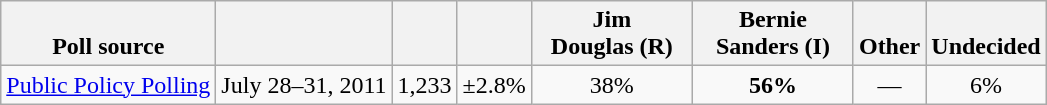<table class="wikitable" style="text-align:center">
<tr valign= bottom>
<th>Poll source</th>
<th></th>
<th></th>
<th></th>
<th style="width:100px;">Jim<br>Douglas (R)</th>
<th style="width:100px;">Bernie<br>Sanders (I)</th>
<th>Other</th>
<th>Undecided</th>
</tr>
<tr>
<td align=left><a href='#'>Public Policy Polling</a></td>
<td>July 28–31, 2011</td>
<td>1,233</td>
<td>±2.8%</td>
<td>38%</td>
<td><strong>56%</strong></td>
<td>—</td>
<td>6%</td>
</tr>
</table>
